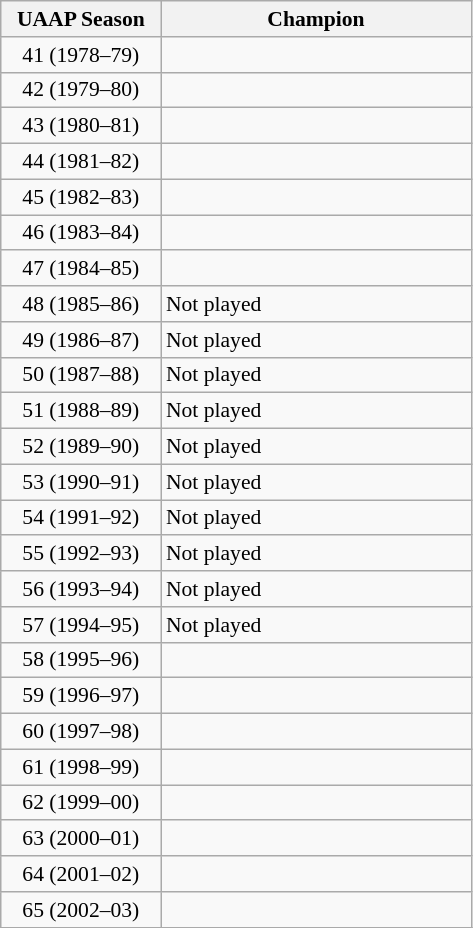<table class="wikitable" style="font-size:90%;">
<tr>
<th width=100px><strong>UAAP Season</strong></th>
<th width=200px><strong>Champion</strong></th>
</tr>
<tr>
<td align=center>41 (1978–79)</td>
<td></td>
</tr>
<tr>
<td align=center>42 (1979–80)</td>
<td></td>
</tr>
<tr>
<td align=center>43 (1980–81)</td>
<td></td>
</tr>
<tr>
<td align=center>44 (1981–82)</td>
<td></td>
</tr>
<tr>
<td align=center>45 (1982–83)</td>
<td></td>
</tr>
<tr>
<td align=center>46 (1983–84)</td>
<td></td>
</tr>
<tr>
<td align=center>47 (1984–85)</td>
<td></td>
</tr>
<tr>
<td align=center>48 (1985–86)</td>
<td>Not played</td>
</tr>
<tr>
<td align=center>49 (1986–87)</td>
<td>Not played</td>
</tr>
<tr>
<td align=center>50 (1987–88)</td>
<td>Not played</td>
</tr>
<tr>
<td align=center>51 (1988–89)</td>
<td>Not played</td>
</tr>
<tr>
<td align=center>52 (1989–90)</td>
<td>Not played</td>
</tr>
<tr>
<td align=center>53 (1990–91)</td>
<td>Not played</td>
</tr>
<tr>
<td align=center>54 (1991–92)</td>
<td>Not played</td>
</tr>
<tr>
<td align=center>55 (1992–93)</td>
<td>Not played</td>
</tr>
<tr>
<td align=center>56 (1993–94)</td>
<td>Not played</td>
</tr>
<tr>
<td align=center>57 (1994–95)</td>
<td>Not played</td>
</tr>
<tr>
<td align=center>58 (1995–96)</td>
<td></td>
</tr>
<tr>
<td align=center>59 (1996–97)</td>
<td></td>
</tr>
<tr>
<td align=center>60 (1997–98)</td>
<td></td>
</tr>
<tr>
<td align=center>61 (1998–99)</td>
<td></td>
</tr>
<tr>
<td align=center>62 (1999–00)</td>
<td></td>
</tr>
<tr>
<td align=center>63 (2000–01)</td>
<td></td>
</tr>
<tr>
<td align=center>64 (2001–02)</td>
<td></td>
</tr>
<tr>
<td align=center>65 (2002–03)</td>
<td></td>
</tr>
<tr>
</tr>
</table>
